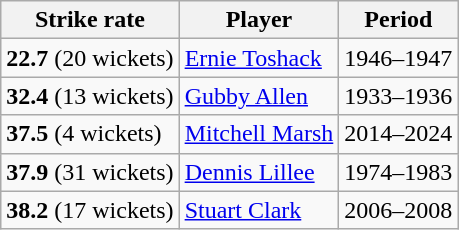<table class="wikitable">
<tr>
<th>Strike rate</th>
<th>Player</th>
<th>Period</th>
</tr>
<tr>
<td><strong>22.7</strong> (20 wickets)</td>
<td> <a href='#'>Ernie Toshack</a></td>
<td>1946–1947</td>
</tr>
<tr>
<td><strong>32.4</strong> (13 wickets)</td>
<td> <a href='#'>Gubby Allen</a></td>
<td>1933–1936</td>
</tr>
<tr>
<td><strong>37.5</strong> (4 wickets)</td>
<td> <a href='#'>Mitchell Marsh</a></td>
<td>2014–2024</td>
</tr>
<tr>
<td><strong>37.9</strong> (31 wickets)</td>
<td> <a href='#'>Dennis Lillee</a></td>
<td>1974–1983</td>
</tr>
<tr>
<td><strong>38.2</strong> (17 wickets)</td>
<td> <a href='#'>Stuart Clark</a></td>
<td>2006–2008</td>
</tr>
</table>
